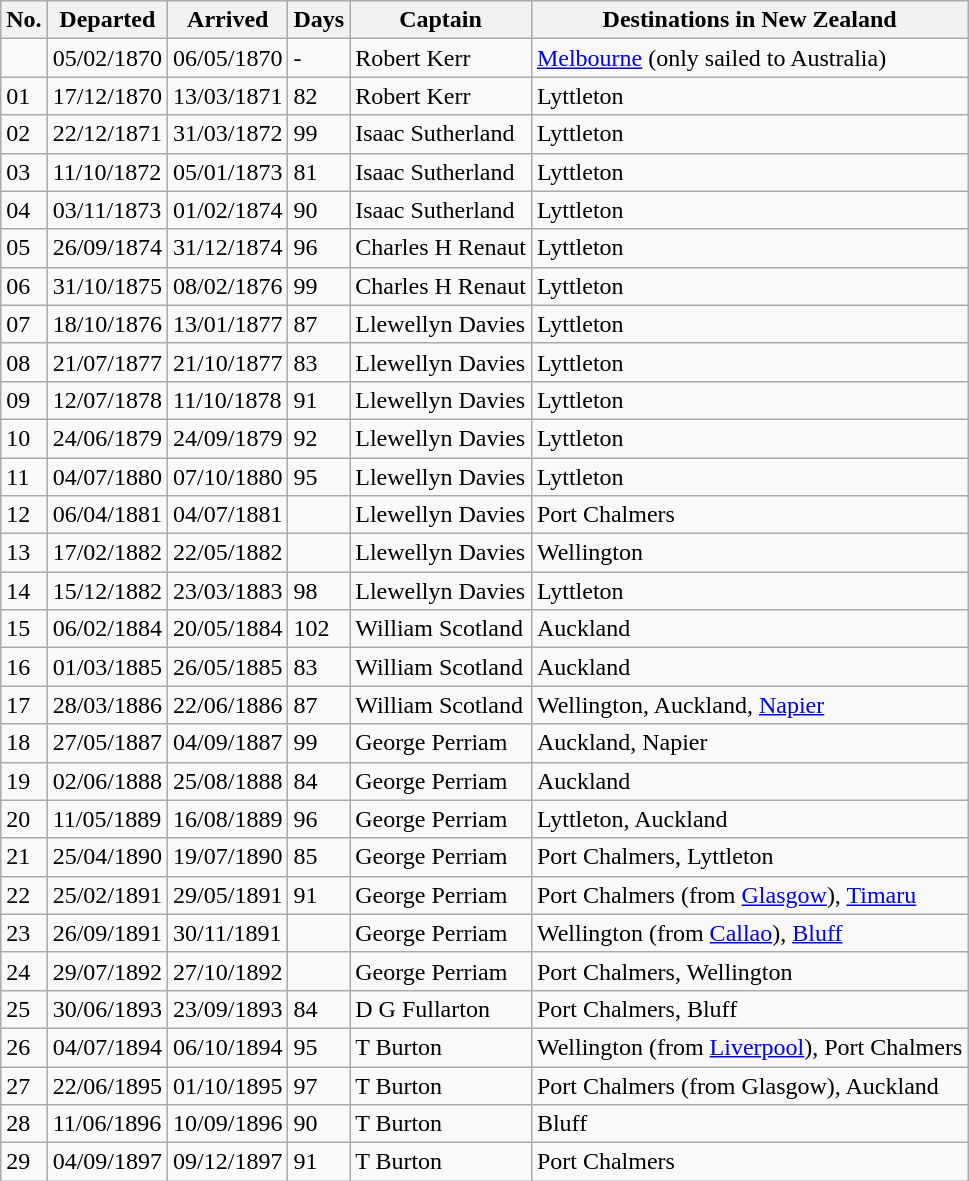<table class="wikitable">
<tr>
<th>No.</th>
<th>Departed</th>
<th>Arrived</th>
<th>Days</th>
<th>Captain</th>
<th>Destinations in New Zealand</th>
</tr>
<tr>
<td></td>
<td>05/02/1870</td>
<td>06/05/1870</td>
<td>-</td>
<td>Robert Kerr</td>
<td><a href='#'>Melbourne</a> (only sailed to Australia)</td>
</tr>
<tr>
<td>01</td>
<td>17/12/1870</td>
<td>13/03/1871</td>
<td>82</td>
<td>Robert Kerr</td>
<td>Lyttleton</td>
</tr>
<tr>
<td>02</td>
<td>22/12/1871</td>
<td>31/03/1872</td>
<td>99</td>
<td>Isaac Sutherland</td>
<td>Lyttleton</td>
</tr>
<tr>
<td>03</td>
<td>11/10/1872</td>
<td>05/01/1873</td>
<td>81</td>
<td>Isaac Sutherland</td>
<td>Lyttleton</td>
</tr>
<tr>
<td>04</td>
<td>03/11/1873</td>
<td>01/02/1874</td>
<td>90</td>
<td>Isaac Sutherland</td>
<td>Lyttleton</td>
</tr>
<tr>
<td>05</td>
<td>26/09/1874</td>
<td>31/12/1874</td>
<td>96</td>
<td>Charles H Renaut</td>
<td>Lyttleton</td>
</tr>
<tr>
<td>06</td>
<td>31/10/1875</td>
<td>08/02/1876</td>
<td>99</td>
<td>Charles H Renaut</td>
<td>Lyttleton</td>
</tr>
<tr>
<td>07</td>
<td>18/10/1876</td>
<td>13/01/1877</td>
<td>87</td>
<td>Llewellyn Davies</td>
<td>Lyttleton</td>
</tr>
<tr>
<td>08</td>
<td>21/07/1877</td>
<td>21/10/1877</td>
<td>83</td>
<td>Llewellyn Davies</td>
<td>Lyttleton</td>
</tr>
<tr>
<td>09</td>
<td>12/07/1878</td>
<td>11/10/1878</td>
<td>91</td>
<td>Llewellyn Davies</td>
<td>Lyttleton</td>
</tr>
<tr>
<td>10</td>
<td>24/06/1879</td>
<td>24/09/1879</td>
<td>92</td>
<td>Llewellyn Davies</td>
<td>Lyttleton</td>
</tr>
<tr>
<td>11</td>
<td>04/07/1880</td>
<td>07/10/1880</td>
<td>95</td>
<td>Llewellyn Davies</td>
<td>Lyttleton</td>
</tr>
<tr>
<td>12</td>
<td>06/04/1881</td>
<td>04/07/1881</td>
<td></td>
<td>Llewellyn Davies</td>
<td>Port Chalmers</td>
</tr>
<tr>
<td>13</td>
<td>17/02/1882</td>
<td>22/05/1882</td>
<td></td>
<td>Llewellyn Davies</td>
<td>Wellington</td>
</tr>
<tr>
<td>14</td>
<td>15/12/1882</td>
<td>23/03/1883</td>
<td>98</td>
<td>Llewellyn Davies</td>
<td>Lyttleton</td>
</tr>
<tr>
<td>15</td>
<td>06/02/1884</td>
<td>20/05/1884</td>
<td>102</td>
<td>William Scotland</td>
<td>Auckland</td>
</tr>
<tr>
<td>16</td>
<td>01/03/1885</td>
<td>26/05/1885</td>
<td>83</td>
<td>William Scotland</td>
<td>Auckland</td>
</tr>
<tr>
<td>17</td>
<td>28/03/1886</td>
<td>22/06/1886</td>
<td>87</td>
<td>William Scotland</td>
<td>Wellington, Auckland, <a href='#'>Napier</a></td>
</tr>
<tr>
<td>18</td>
<td>27/05/1887</td>
<td>04/09/1887</td>
<td>99</td>
<td>George Perriam</td>
<td>Auckland, Napier</td>
</tr>
<tr>
<td>19</td>
<td>02/06/1888</td>
<td>25/08/1888</td>
<td>84</td>
<td>George Perriam</td>
<td>Auckland</td>
</tr>
<tr>
<td>20</td>
<td>11/05/1889</td>
<td>16/08/1889</td>
<td>96</td>
<td>George Perriam</td>
<td>Lyttleton, Auckland</td>
</tr>
<tr>
<td>21</td>
<td>25/04/1890</td>
<td>19/07/1890</td>
<td>85</td>
<td>George Perriam</td>
<td>Port Chalmers, Lyttleton</td>
</tr>
<tr>
<td>22</td>
<td>25/02/1891</td>
<td>29/05/1891</td>
<td>91</td>
<td>George Perriam</td>
<td>Port Chalmers (from <a href='#'>Glasgow</a>), <a href='#'>Timaru</a></td>
</tr>
<tr>
<td>23</td>
<td>26/09/1891</td>
<td>30/11/1891</td>
<td></td>
<td>George Perriam</td>
<td>Wellington (from <a href='#'>Callao</a>), <a href='#'>Bluff</a></td>
</tr>
<tr>
<td>24</td>
<td>29/07/1892</td>
<td>27/10/1892</td>
<td></td>
<td>George Perriam</td>
<td>Port Chalmers, Wellington</td>
</tr>
<tr>
<td>25</td>
<td>30/06/1893</td>
<td>23/09/1893</td>
<td>84</td>
<td>D G Fullarton</td>
<td>Port Chalmers, Bluff</td>
</tr>
<tr>
<td>26</td>
<td>04/07/1894</td>
<td>06/10/1894</td>
<td>95</td>
<td>T Burton</td>
<td>Wellington (from <a href='#'>Liverpool</a>), Port Chalmers</td>
</tr>
<tr>
<td>27</td>
<td>22/06/1895</td>
<td>01/10/1895</td>
<td>97</td>
<td>T Burton</td>
<td>Port Chalmers (from Glasgow), Auckland</td>
</tr>
<tr>
<td>28</td>
<td>11/06/1896</td>
<td>10/09/1896</td>
<td>90</td>
<td>T Burton</td>
<td>Bluff</td>
</tr>
<tr>
<td>29</td>
<td>04/09/1897</td>
<td>09/12/1897</td>
<td>91</td>
<td>T Burton</td>
<td>Port Chalmers</td>
</tr>
</table>
